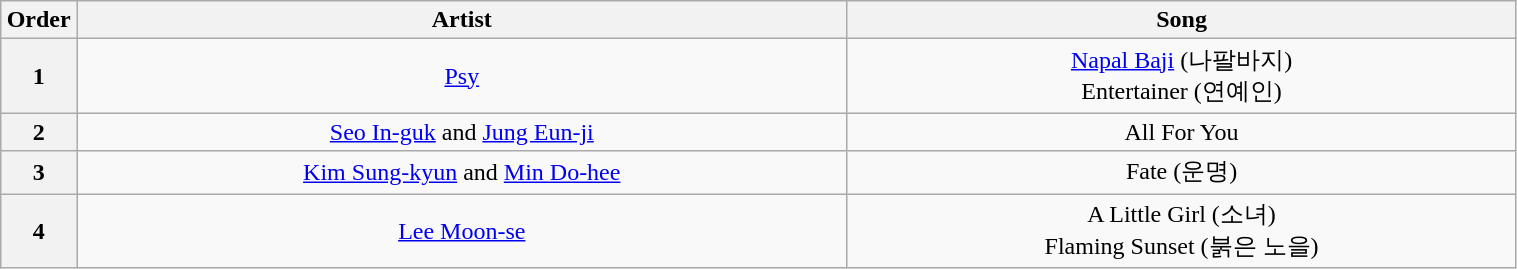<table class="wikitable" style="text-align:center; width:80%;">
<tr>
<th width="5%">Order</th>
<th>Artist</th>
<th>Song</th>
</tr>
<tr>
<th>1</th>
<td><a href='#'>Psy</a></td>
<td><a href='#'>Napal Baji</a> (나팔바지)<br>Entertainer (연예인)</td>
</tr>
<tr>
<th>2</th>
<td><a href='#'>Seo In-guk</a> and <a href='#'>Jung Eun-ji</a></td>
<td>All For You </td>
</tr>
<tr>
<th>3</th>
<td><a href='#'>Kim Sung-kyun</a> and <a href='#'>Min Do-hee</a></td>
<td>Fate (운명) </td>
</tr>
<tr>
<th>4</th>
<td><a href='#'>Lee Moon-se</a></td>
<td>A Little Girl (소녀) <br>Flaming Sunset (붉은 노을)</td>
</tr>
</table>
